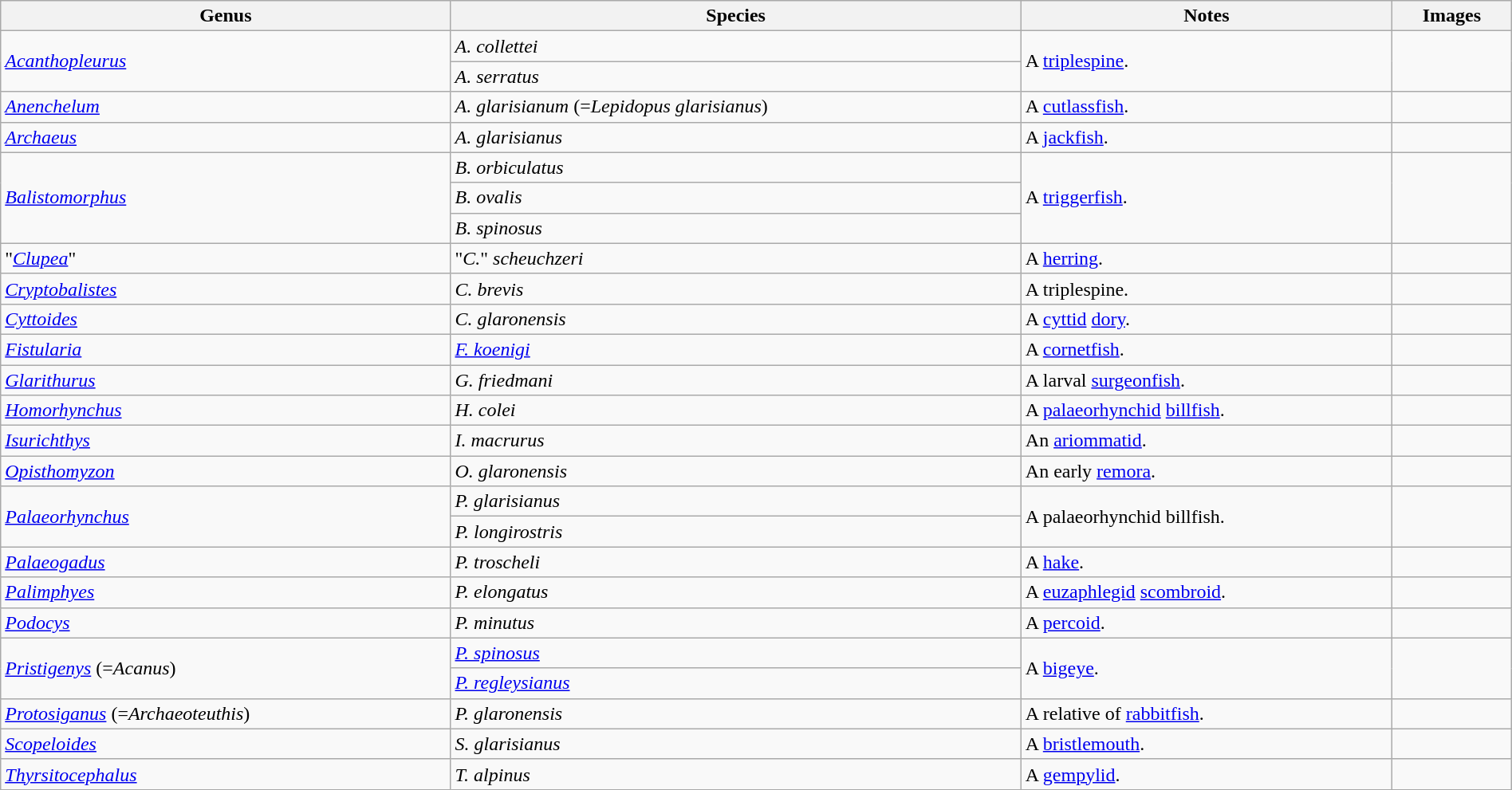<table class="wikitable" width="100%" align="center">
<tr>
<th>Genus</th>
<th>Species</th>
<th>Notes</th>
<th>Images</th>
</tr>
<tr>
<td rowspan="2"><em><a href='#'>Acanthopleurus</a></em></td>
<td><em>A. collettei</em></td>
<td rowspan="2">A <a href='#'>triplespine</a>.</td>
<td rowspan="2"></td>
</tr>
<tr>
<td><em>A. serratus</em></td>
</tr>
<tr>
<td><em><a href='#'>Anenchelum</a></em></td>
<td><em>A. glarisianum</em> (=<em>Lepidopus glarisianus</em>)</td>
<td>A <a href='#'>cutlassfish</a>.</td>
<td></td>
</tr>
<tr>
<td><em><a href='#'>Archaeus</a></em></td>
<td><em>A. glarisianus</em></td>
<td>A <a href='#'>jackfish</a>.</td>
<td></td>
</tr>
<tr>
<td rowspan="3"><em><a href='#'>Balistomorphus</a></em></td>
<td><em>B. orbiculatus</em></td>
<td rowspan="3">A <a href='#'>triggerfish</a>.</td>
<td rowspan="3"></td>
</tr>
<tr>
<td><em>B. ovalis</em></td>
</tr>
<tr>
<td><em>B. spinosus</em></td>
</tr>
<tr>
<td>"<em><a href='#'>Clupea</a></em>"</td>
<td>"<em>C.</em>" <em>scheuchzeri</em></td>
<td>A <a href='#'>herring</a>.</td>
<td></td>
</tr>
<tr>
<td><em><a href='#'>Cryptobalistes</a></em></td>
<td><em>C. brevis</em></td>
<td>A triplespine.</td>
<td></td>
</tr>
<tr>
<td><em><a href='#'>Cyttoides</a></em></td>
<td><em>C. glaronensis</em></td>
<td>A <a href='#'>cyttid</a> <a href='#'>dory</a>.</td>
<td></td>
</tr>
<tr>
<td><em><a href='#'>Fistularia</a></em></td>
<td><em><a href='#'>F. koenigi</a></em></td>
<td>A <a href='#'>cornetfish</a>.</td>
<td></td>
</tr>
<tr>
<td><em><a href='#'>Glarithurus</a></em></td>
<td><em>G. friedmani</em></td>
<td>A larval <a href='#'>surgeonfish</a>.</td>
<td></td>
</tr>
<tr>
<td><em><a href='#'>Homorhynchus</a></em></td>
<td><em>H. colei</em></td>
<td>A <a href='#'>palaeorhynchid</a> <a href='#'>billfish</a>.</td>
<td></td>
</tr>
<tr>
<td><em><a href='#'>Isurichthys</a></em></td>
<td><em>I. macrurus</em></td>
<td>An <a href='#'>ariommatid</a>.</td>
<td></td>
</tr>
<tr>
<td><em><a href='#'>Opisthomyzon</a></em></td>
<td><em>O. glaronensis</em></td>
<td>An early <a href='#'>remora</a>.</td>
<td></td>
</tr>
<tr>
<td rowspan="2"><em><a href='#'>Palaeorhynchus</a></em></td>
<td><em>P. glarisianus</em></td>
<td rowspan="2">A palaeorhynchid billfish.</td>
<td rowspan="2"></td>
</tr>
<tr>
<td><em>P. longirostris</em></td>
</tr>
<tr>
<td><em><a href='#'>Palaeogadus</a></em></td>
<td><em>P. troscheli</em></td>
<td>A <a href='#'>hake</a>.</td>
<td></td>
</tr>
<tr>
<td><em><a href='#'>Palimphyes</a></em></td>
<td><em>P. elongatus</em></td>
<td>A <a href='#'>euzaphlegid</a> <a href='#'>scombroid</a>.</td>
<td></td>
</tr>
<tr>
<td><em><a href='#'>Podocys</a></em></td>
<td><em>P. minutus</em></td>
<td>A <a href='#'>percoid</a>.</td>
<td></td>
</tr>
<tr>
<td rowspan="2"><em><a href='#'>Pristigenys</a></em> (=<em>Acanus</em>)</td>
<td><em><a href='#'>P. spinosus</a></em></td>
<td rowspan="2">A <a href='#'>bigeye</a>.</td>
<td rowspan="2"></td>
</tr>
<tr>
<td><em><a href='#'>P. regleysianus</a></em></td>
</tr>
<tr>
<td><em><a href='#'>Protosiganus</a></em> (=<em>Archaeoteuthis</em>)</td>
<td><em>P. glaronensis</em></td>
<td>A relative of <a href='#'>rabbitfish</a>.</td>
<td></td>
</tr>
<tr>
<td><em><a href='#'>Scopeloides</a></em></td>
<td><em>S. glarisianus</em></td>
<td>A <a href='#'>bristlemouth</a>.</td>
<td></td>
</tr>
<tr>
<td><em><a href='#'>Thyrsitocephalus</a></em></td>
<td><em>T. alpinus</em></td>
<td>A <a href='#'>gempylid</a>.</td>
<td></td>
</tr>
</table>
